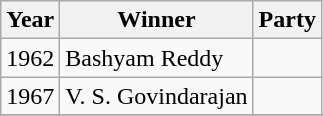<table class="wikitable sortable">
<tr>
<th>Year</th>
<th>Winner</th>
<th colspan="2">Party</th>
</tr>
<tr>
<td>1962</td>
<td>Bashyam Reddy</td>
<td></td>
</tr>
<tr>
<td>1967</td>
<td>V. S. Govindarajan</td>
<td></td>
</tr>
<tr>
</tr>
</table>
